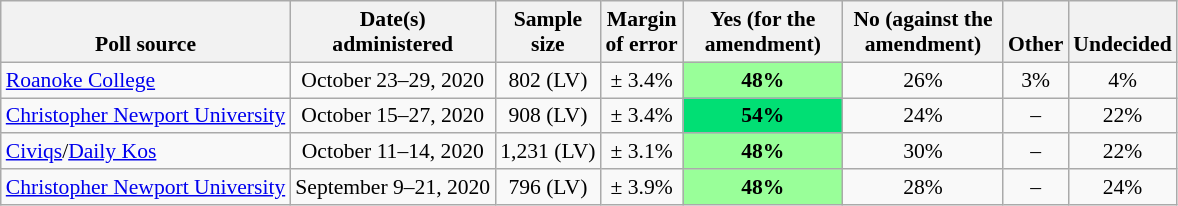<table class="wikitable" style="font-size:90%;text-align:center;">
<tr valign=bottom>
<th>Poll source</th>
<th>Date(s)<br>administered</th>
<th>Sample<br>size</th>
<th>Margin<br>of error</th>
<th style="width:100px;">Yes (for the amendment)</th>
<th style="width:100px;">No (against the amendment)</th>
<th>Other</th>
<th>Undecided</th>
</tr>
<tr>
<td style="text-align:left;"><a href='#'>Roanoke College</a></td>
<td>October 23–29, 2020</td>
<td>802 (LV)</td>
<td>± 3.4%</td>
<td style="background: rgb(153, 255, 153);"><strong>48%</strong></td>
<td>26%</td>
<td>3%</td>
<td>4%</td>
</tr>
<tr>
<td style="text-align:left;"><a href='#'>Christopher Newport University</a></td>
<td>October 15–27, 2020</td>
<td>908 (LV)</td>
<td>± 3.4%</td>
<td style="background: rgb(1,223,116);"><strong>54%</strong></td>
<td>24%</td>
<td>–</td>
<td>22%</td>
</tr>
<tr>
<td style="text-align:left;"><a href='#'>Civiqs</a>/<a href='#'>Daily Kos</a></td>
<td>October 11–14, 2020</td>
<td>1,231 (LV)</td>
<td>± 3.1%</td>
<td style="background: rgb(153, 255, 153);"><strong>48%</strong></td>
<td>30%</td>
<td>–</td>
<td>22%</td>
</tr>
<tr>
<td style="text-align:left;"><a href='#'>Christopher Newport University</a></td>
<td>September 9–21, 2020</td>
<td>796 (LV)</td>
<td>± 3.9%</td>
<td style="background: rgb(153, 255, 153);"><strong>48%</strong></td>
<td>28%</td>
<td>–</td>
<td>24%</td>
</tr>
</table>
